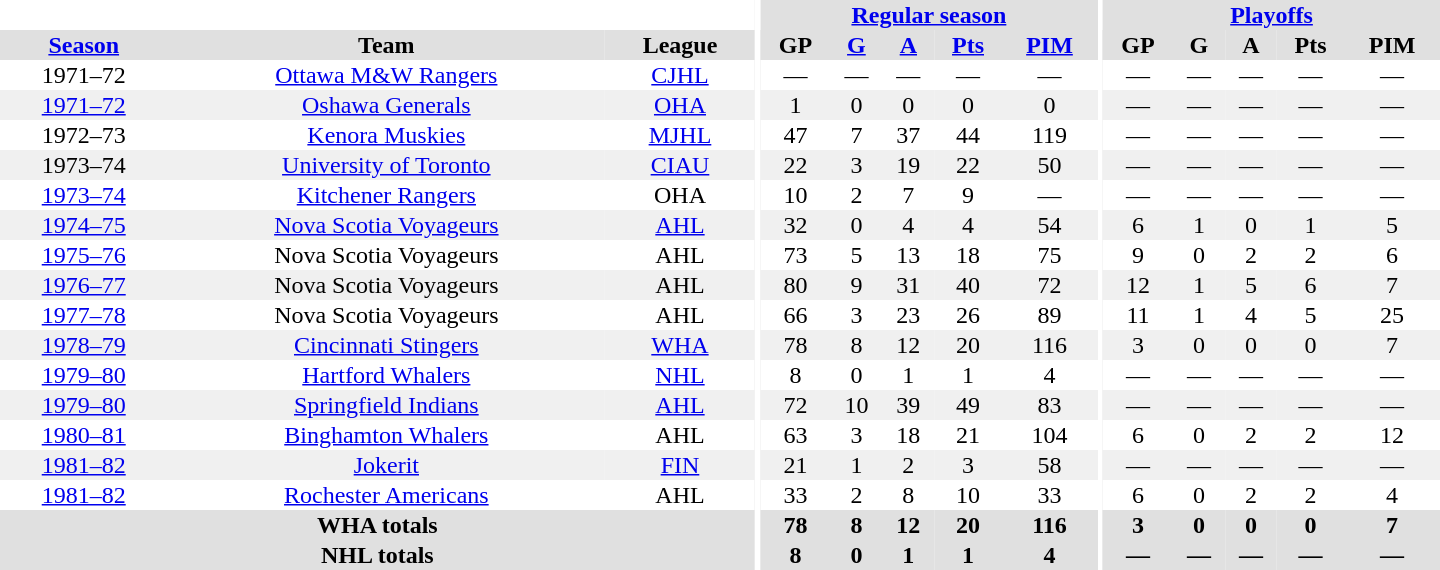<table border="0" cellpadding="1" cellspacing="0" style="text-align:center; width:60em">
<tr bgcolor="#e0e0e0">
<th colspan="3" bgcolor="#ffffff"></th>
<th rowspan="100" bgcolor="#ffffff"></th>
<th colspan="5"><a href='#'>Regular season</a></th>
<th rowspan="100" bgcolor="#ffffff"></th>
<th colspan="5"><a href='#'>Playoffs</a></th>
</tr>
<tr bgcolor="#e0e0e0">
<th><a href='#'>Season</a></th>
<th>Team</th>
<th>League</th>
<th>GP</th>
<th><a href='#'>G</a></th>
<th><a href='#'>A</a></th>
<th><a href='#'>Pts</a></th>
<th><a href='#'>PIM</a></th>
<th>GP</th>
<th>G</th>
<th>A</th>
<th>Pts</th>
<th>PIM</th>
</tr>
<tr>
<td>1971–72</td>
<td><a href='#'>Ottawa M&W Rangers</a></td>
<td><a href='#'>CJHL</a></td>
<td>—</td>
<td>—</td>
<td>—</td>
<td>—</td>
<td>—</td>
<td>—</td>
<td>—</td>
<td>—</td>
<td>—</td>
<td>—</td>
</tr>
<tr bgcolor="#f0f0f0">
<td><a href='#'>1971–72</a></td>
<td><a href='#'>Oshawa Generals</a></td>
<td><a href='#'>OHA</a></td>
<td>1</td>
<td>0</td>
<td>0</td>
<td>0</td>
<td>0</td>
<td>—</td>
<td>—</td>
<td>—</td>
<td>—</td>
<td>—</td>
</tr>
<tr>
<td>1972–73</td>
<td><a href='#'>Kenora Muskies</a></td>
<td><a href='#'>MJHL</a></td>
<td>47</td>
<td>7</td>
<td>37</td>
<td>44</td>
<td>119</td>
<td>—</td>
<td>—</td>
<td>—</td>
<td>—</td>
<td>—</td>
</tr>
<tr bgcolor="#f0f0f0">
<td>1973–74</td>
<td><a href='#'>University of Toronto</a></td>
<td><a href='#'>CIAU</a></td>
<td>22</td>
<td>3</td>
<td>19</td>
<td>22</td>
<td>50</td>
<td>—</td>
<td>—</td>
<td>—</td>
<td>—</td>
<td>—</td>
</tr>
<tr>
<td><a href='#'>1973–74</a></td>
<td><a href='#'>Kitchener Rangers</a></td>
<td>OHA</td>
<td>10</td>
<td>2</td>
<td>7</td>
<td>9</td>
<td>—</td>
<td>—</td>
<td>—</td>
<td>—</td>
<td>—</td>
<td>—</td>
</tr>
<tr bgcolor="#f0f0f0">
<td><a href='#'>1974–75</a></td>
<td><a href='#'>Nova Scotia Voyageurs</a></td>
<td><a href='#'>AHL</a></td>
<td>32</td>
<td>0</td>
<td>4</td>
<td>4</td>
<td>54</td>
<td>6</td>
<td>1</td>
<td>0</td>
<td>1</td>
<td>5</td>
</tr>
<tr>
<td><a href='#'>1975–76</a></td>
<td>Nova Scotia Voyageurs</td>
<td>AHL</td>
<td>73</td>
<td>5</td>
<td>13</td>
<td>18</td>
<td>75</td>
<td>9</td>
<td>0</td>
<td>2</td>
<td>2</td>
<td>6</td>
</tr>
<tr bgcolor="#f0f0f0">
<td><a href='#'>1976–77</a></td>
<td>Nova Scotia Voyageurs</td>
<td>AHL</td>
<td>80</td>
<td>9</td>
<td>31</td>
<td>40</td>
<td>72</td>
<td>12</td>
<td>1</td>
<td>5</td>
<td>6</td>
<td>7</td>
</tr>
<tr>
<td><a href='#'>1977–78</a></td>
<td>Nova Scotia Voyageurs</td>
<td>AHL</td>
<td>66</td>
<td>3</td>
<td>23</td>
<td>26</td>
<td>89</td>
<td>11</td>
<td>1</td>
<td>4</td>
<td>5</td>
<td>25</td>
</tr>
<tr bgcolor="#f0f0f0">
<td><a href='#'>1978–79</a></td>
<td><a href='#'>Cincinnati Stingers</a></td>
<td><a href='#'>WHA</a></td>
<td>78</td>
<td>8</td>
<td>12</td>
<td>20</td>
<td>116</td>
<td>3</td>
<td>0</td>
<td>0</td>
<td>0</td>
<td>7</td>
</tr>
<tr>
<td><a href='#'>1979–80</a></td>
<td><a href='#'>Hartford Whalers</a></td>
<td><a href='#'>NHL</a></td>
<td>8</td>
<td>0</td>
<td>1</td>
<td>1</td>
<td>4</td>
<td>—</td>
<td>—</td>
<td>—</td>
<td>—</td>
<td>—</td>
</tr>
<tr bgcolor="#f0f0f0">
<td><a href='#'>1979–80</a></td>
<td><a href='#'>Springfield Indians</a></td>
<td><a href='#'>AHL</a></td>
<td>72</td>
<td>10</td>
<td>39</td>
<td>49</td>
<td>83</td>
<td>—</td>
<td>—</td>
<td>—</td>
<td>—</td>
<td>—</td>
</tr>
<tr>
<td><a href='#'>1980–81</a></td>
<td><a href='#'>Binghamton Whalers</a></td>
<td>AHL</td>
<td>63</td>
<td>3</td>
<td>18</td>
<td>21</td>
<td>104</td>
<td>6</td>
<td>0</td>
<td>2</td>
<td>2</td>
<td>12</td>
</tr>
<tr bgcolor="#f0f0f0">
<td><a href='#'>1981–82</a></td>
<td><a href='#'>Jokerit</a></td>
<td><a href='#'>FIN</a></td>
<td>21</td>
<td>1</td>
<td>2</td>
<td>3</td>
<td>58</td>
<td>—</td>
<td>—</td>
<td>—</td>
<td>—</td>
<td>—</td>
</tr>
<tr>
<td><a href='#'>1981–82</a></td>
<td><a href='#'>Rochester Americans</a></td>
<td>AHL</td>
<td>33</td>
<td>2</td>
<td>8</td>
<td>10</td>
<td>33</td>
<td>6</td>
<td>0</td>
<td>2</td>
<td>2</td>
<td>4</td>
</tr>
<tr bgcolor="#e0e0e0">
<th colspan="3">WHA totals</th>
<th>78</th>
<th>8</th>
<th>12</th>
<th>20</th>
<th>116</th>
<th>3</th>
<th>0</th>
<th>0</th>
<th>0</th>
<th>7</th>
</tr>
<tr bgcolor="#e0e0e0">
<th colspan="3">NHL totals</th>
<th>8</th>
<th>0</th>
<th>1</th>
<th>1</th>
<th>4</th>
<th>—</th>
<th>—</th>
<th>—</th>
<th>—</th>
<th>—</th>
</tr>
</table>
